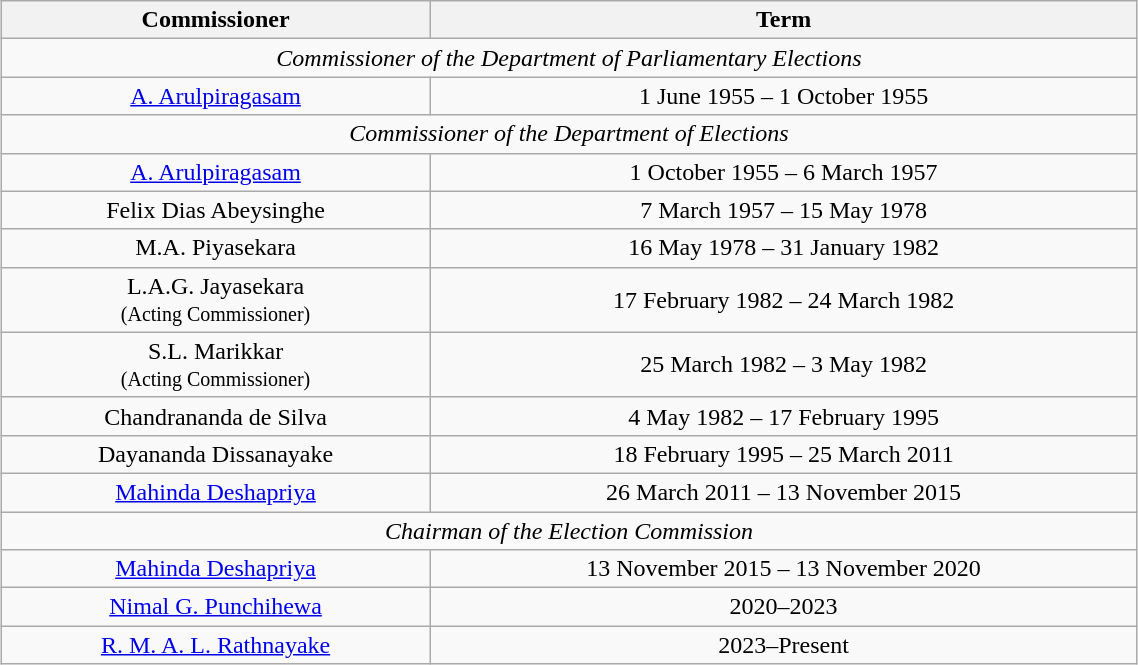<table class="wikitable" style="margin:1em auto; text-align: center; width: 60%">
<tr>
<th>Commissioner</th>
<th>Term</th>
</tr>
<tr>
<td colspan="2"><em>Commissioner of the Department of Parliamentary Elections</em></td>
</tr>
<tr>
<td><a href='#'>A. Arulpiragasam</a></td>
<td>1 June 1955 – 1 October 1955</td>
</tr>
<tr>
<td colspan="2"><em>Commissioner of the Department of Elections</em></td>
</tr>
<tr>
<td><a href='#'>A. Arulpiragasam</a></td>
<td>1 October 1955 – 6 March 1957</td>
</tr>
<tr>
<td>Felix Dias Abeysinghe</td>
<td>7 March 1957 – 15 May 1978</td>
</tr>
<tr>
<td>M.A. Piyasekara</td>
<td>16 May 1978 – 31 January 1982</td>
</tr>
<tr>
<td>L.A.G. Jayasekara <br> <small>(Acting Commissioner)</small></td>
<td>17 February 1982 – 24 March 1982</td>
</tr>
<tr>
<td>S.L. Marikkar <br> <small>(Acting Commissioner)</small></td>
<td>25 March 1982 – 3 May 1982</td>
</tr>
<tr>
<td>Chandrananda de Silva</td>
<td>4 May 1982 – 17 February 1995</td>
</tr>
<tr>
<td>Dayananda Dissanayake</td>
<td>18 February 1995 – 25 March 2011</td>
</tr>
<tr>
<td><a href='#'>Mahinda Deshapriya</a></td>
<td>26 March 2011 – 13 November 2015</td>
</tr>
<tr>
<td colspan="2"><em>Chairman of the Election Commission</em></td>
</tr>
<tr>
<td><a href='#'>Mahinda Deshapriya</a></td>
<td>13 November 2015 – 13 November 2020</td>
</tr>
<tr>
<td><a href='#'>Nimal G. Punchihewa</a></td>
<td>2020–2023</td>
</tr>
<tr>
<td><a href='#'>R. M. A. L. Rathnayake</a></td>
<td>2023–Present</td>
</tr>
</table>
